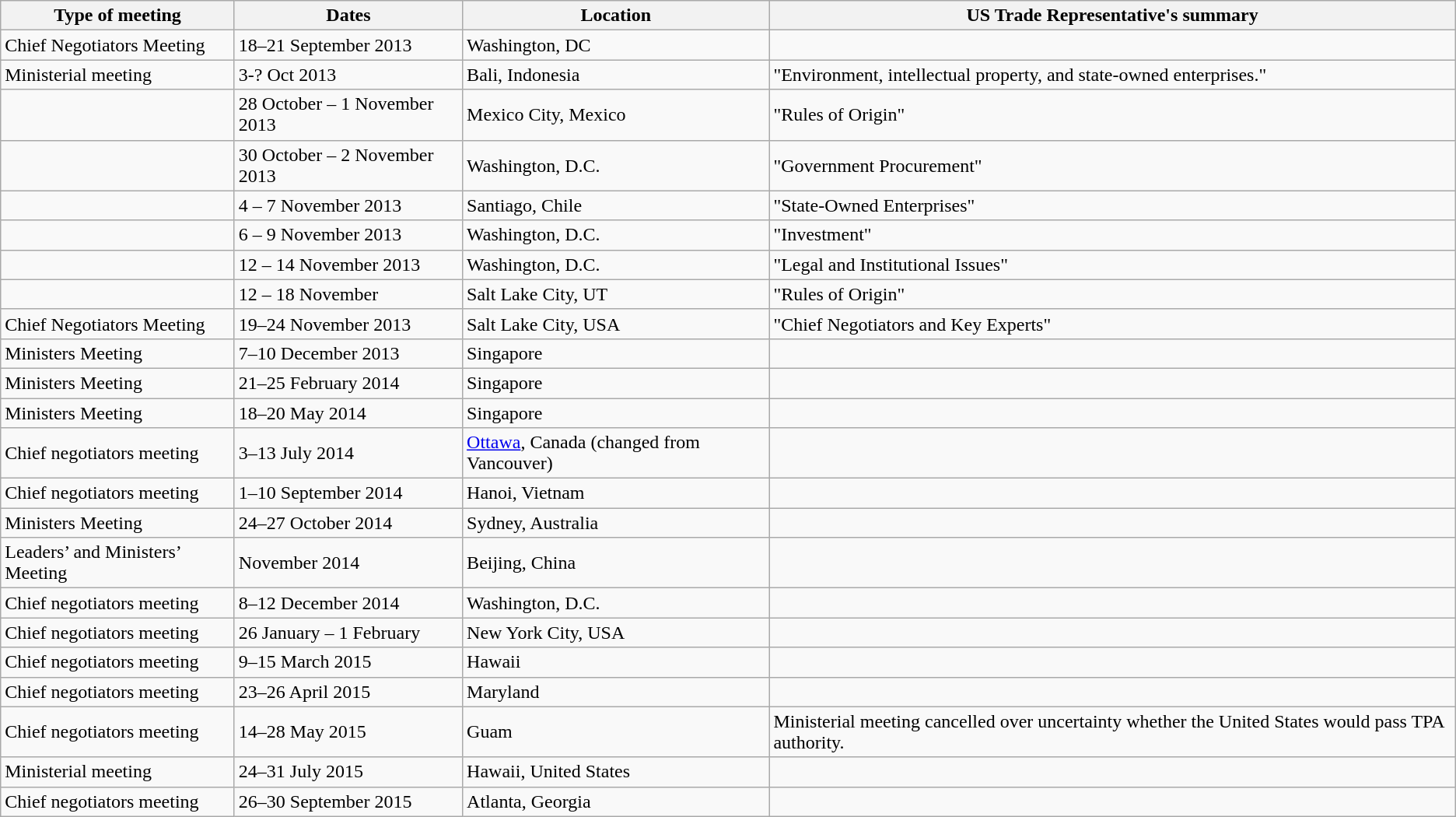<table class="wikitable">
<tr>
<th>Type of meeting</th>
<th>Dates</th>
<th>Location</th>
<th>US Trade Representative's summary</th>
</tr>
<tr>
<td>Chief Negotiators Meeting</td>
<td>18–21 September 2013</td>
<td>Washington, DC</td>
<td></td>
</tr>
<tr>
<td>Ministerial meeting</td>
<td>3-? Oct 2013</td>
<td>Bali, Indonesia</td>
<td>"Environment, intellectual property, and state-owned enterprises."</td>
</tr>
<tr>
<td></td>
<td>28 October – 1 November 2013</td>
<td>Mexico City, Mexico</td>
<td>"Rules of Origin" </td>
</tr>
<tr>
<td></td>
<td>30 October – 2 November 2013</td>
<td>Washington, D.C.</td>
<td>"Government Procurement" </td>
</tr>
<tr>
<td></td>
<td>4 – 7 November 2013</td>
<td>Santiago, Chile</td>
<td>"State-Owned Enterprises" </td>
</tr>
<tr>
<td></td>
<td>6 – 9 November 2013</td>
<td>Washington, D.C.</td>
<td>"Investment" </td>
</tr>
<tr>
<td></td>
<td>12 – 14 November 2013</td>
<td>Washington, D.C.</td>
<td>"Legal and Institutional Issues" </td>
</tr>
<tr>
<td></td>
<td>12 – 18 November</td>
<td>Salt Lake City, UT</td>
<td>"Rules of Origin" </td>
</tr>
<tr>
<td>Chief Negotiators Meeting</td>
<td>19–24 November 2013</td>
<td>Salt Lake City, USA</td>
<td>"Chief Negotiators and Key Experts" </td>
</tr>
<tr>
<td>Ministers Meeting</td>
<td>7–10 December 2013</td>
<td>Singapore</td>
<td></td>
</tr>
<tr>
<td>Ministers Meeting</td>
<td>21–25 February 2014</td>
<td>Singapore</td>
<td></td>
</tr>
<tr>
<td>Ministers Meeting</td>
<td>18–20 May 2014</td>
<td>Singapore</td>
<td></td>
</tr>
<tr>
<td>Chief negotiators meeting</td>
<td>3–13 July 2014</td>
<td><a href='#'>Ottawa</a>, Canada (changed from Vancouver)</td>
<td></td>
</tr>
<tr>
<td>Chief negotiators meeting</td>
<td>1–10 September 2014</td>
<td>Hanoi, Vietnam</td>
<td></td>
</tr>
<tr>
<td>Ministers Meeting</td>
<td>24–27 October 2014</td>
<td>Sydney, Australia</td>
<td></td>
</tr>
<tr>
<td>Leaders’ and Ministers’ Meeting</td>
<td>November 2014</td>
<td>Beijing, China</td>
<td></td>
</tr>
<tr>
<td>Chief negotiators meeting</td>
<td>8–12 December 2014</td>
<td>Washington, D.C.</td>
<td></td>
</tr>
<tr>
<td>Chief negotiators meeting</td>
<td>26 January – 1 February</td>
<td>New York City, USA</td>
<td></td>
</tr>
<tr>
<td>Chief negotiators meeting</td>
<td>9–15 March 2015</td>
<td>Hawaii</td>
<td></td>
</tr>
<tr>
<td>Chief negotiators meeting</td>
<td>23–26 April 2015</td>
<td>Maryland</td>
<td></td>
</tr>
<tr>
<td>Chief negotiators meeting</td>
<td>14–28 May 2015</td>
<td>Guam</td>
<td>Ministerial meeting cancelled over uncertainty whether the United States would pass TPA authority.</td>
</tr>
<tr>
<td>Ministerial meeting</td>
<td>24–31 July 2015</td>
<td>Hawaii, United States</td>
<td></td>
</tr>
<tr>
<td>Chief negotiators meeting</td>
<td>26–30 September 2015</td>
<td>Atlanta, Georgia</td>
<td></td>
</tr>
</table>
